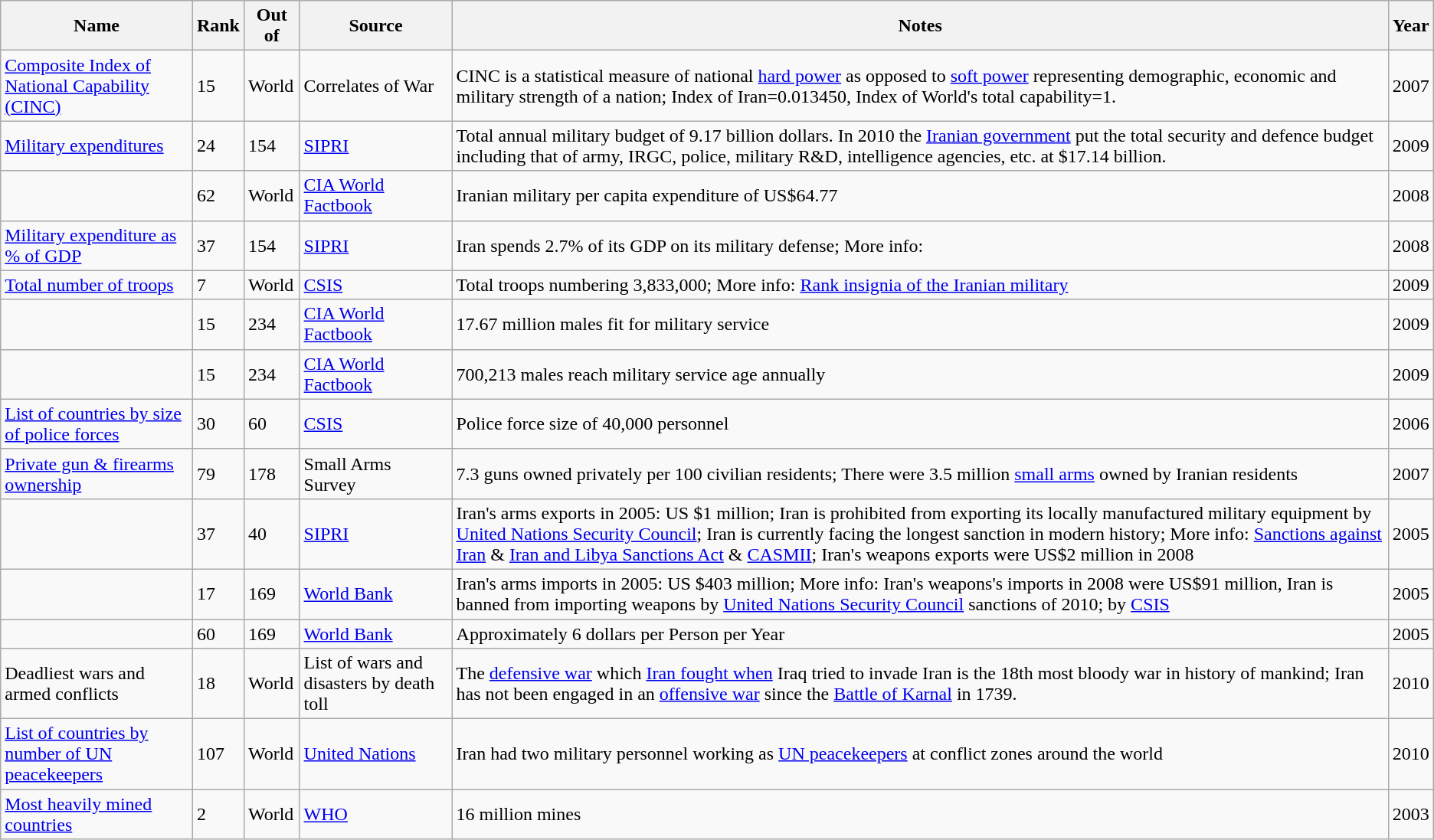<table class="wikitable sortable" style="text-align:left">
<tr>
<th>Name</th>
<th>Rank</th>
<th>Out of</th>
<th>Source</th>
<th>Notes</th>
<th>Year</th>
</tr>
<tr>
<td><a href='#'>Composite Index of National Capability (CINC)</a></td>
<td>15</td>
<td>World</td>
<td>Correlates of War</td>
<td>CINC is a statistical measure of national <a href='#'>hard power</a> as opposed to <a href='#'>soft power</a> representing demographic, economic and military strength of a nation; Index of Iran=0.013450, Index of World's total capability=1.</td>
<td>2007</td>
</tr>
<tr>
<td><a href='#'>Military expenditures</a></td>
<td>24</td>
<td>154</td>
<td><a href='#'>SIPRI</a></td>
<td>Total annual military budget of 9.17 billion dollars. In 2010 the <a href='#'>Iranian government</a> put the total security and defence budget including that of army, IRGC, police, military R&D, intelligence agencies, etc. at $17.14 billion.</td>
<td>2009</td>
</tr>
<tr>
<td></td>
<td>62</td>
<td>World</td>
<td><a href='#'>CIA World Factbook</a></td>
<td>Iranian military per capita expenditure of US$64.77</td>
<td>2008</td>
</tr>
<tr>
<td><a href='#'>Military expenditure as % of GDP</a></td>
<td>37</td>
<td>154</td>
<td><a href='#'>SIPRI</a></td>
<td>Iran spends 2.7% of its GDP on its military defense; More info: </td>
<td>2008</td>
</tr>
<tr>
<td><a href='#'>Total number of troops</a></td>
<td>7</td>
<td>World</td>
<td><a href='#'>CSIS</a></td>
<td>Total troops numbering 3,833,000; More info: <a href='#'>Rank insignia of the Iranian military</a></td>
<td>2009</td>
</tr>
<tr>
<td></td>
<td>15</td>
<td>234</td>
<td><a href='#'>CIA World Factbook</a></td>
<td>17.67 million males fit for military service</td>
<td>2009</td>
</tr>
<tr>
<td></td>
<td>15</td>
<td>234</td>
<td><a href='#'>CIA World Factbook</a></td>
<td>700,213 males reach military service age annually</td>
<td>2009</td>
</tr>
<tr>
<td><a href='#'>List of countries by size of police forces</a></td>
<td>30</td>
<td>60</td>
<td><a href='#'>CSIS</a></td>
<td>Police force size of 40,000 personnel</td>
<td>2006</td>
</tr>
<tr>
<td><a href='#'>Private gun & firearms ownership</a></td>
<td>79</td>
<td>178</td>
<td>Small Arms Survey</td>
<td>7.3 guns owned privately per 100 civilian residents; There were 3.5 million <a href='#'>small arms</a> owned by Iranian residents</td>
<td>2007</td>
</tr>
<tr>
<td></td>
<td>37</td>
<td>40</td>
<td><a href='#'>SIPRI</a></td>
<td>Iran's arms exports in 2005: US $1 million; Iran is prohibited from exporting its locally manufactured military equipment by <a href='#'>United Nations Security Council</a>; Iran is currently facing the longest sanction in modern history; More info: <a href='#'>Sanctions against Iran</a> & <a href='#'>Iran and Libya Sanctions Act</a> & <a href='#'>CASMII</a>; Iran's weapons exports were US$2 million in 2008</td>
<td>2005</td>
</tr>
<tr>
<td></td>
<td>17</td>
<td>169</td>
<td><a href='#'>World Bank</a></td>
<td>Iran's arms imports in 2005: US $403 million; More info: Iran's weapons's imports in 2008 were US$91 million, Iran is banned from importing weapons by <a href='#'>United Nations Security Council</a> sanctions of 2010;   by <a href='#'>CSIS</a></td>
<td>2005</td>
</tr>
<tr>
<td></td>
<td>60</td>
<td>169</td>
<td><a href='#'>World Bank</a></td>
<td>Approximately 6 dollars per Person per Year</td>
<td>2005</td>
</tr>
<tr>
<td>Deadliest wars and armed conflicts</td>
<td>18</td>
<td>World</td>
<td>List of wars and disasters by death toll</td>
<td>The <a href='#'>defensive war</a> which <a href='#'>Iran fought when</a> Iraq tried to invade Iran is the 18th most bloody war in history of mankind; Iran has not been engaged in an <a href='#'>offensive war</a> since the <a href='#'>Battle of Karnal</a> in 1739.</td>
<td>2010</td>
</tr>
<tr>
<td><a href='#'>List of countries by number of UN peacekeepers</a></td>
<td>107</td>
<td>World</td>
<td><a href='#'>United Nations</a></td>
<td>Iran had two military personnel working as <a href='#'>UN peacekeepers</a> at conflict zones around the world</td>
<td>2010</td>
</tr>
<tr>
<td><a href='#'>Most heavily mined countries</a></td>
<td>2</td>
<td>World</td>
<td><a href='#'>WHO</a></td>
<td>16 million mines</td>
<td>2003</td>
</tr>
</table>
